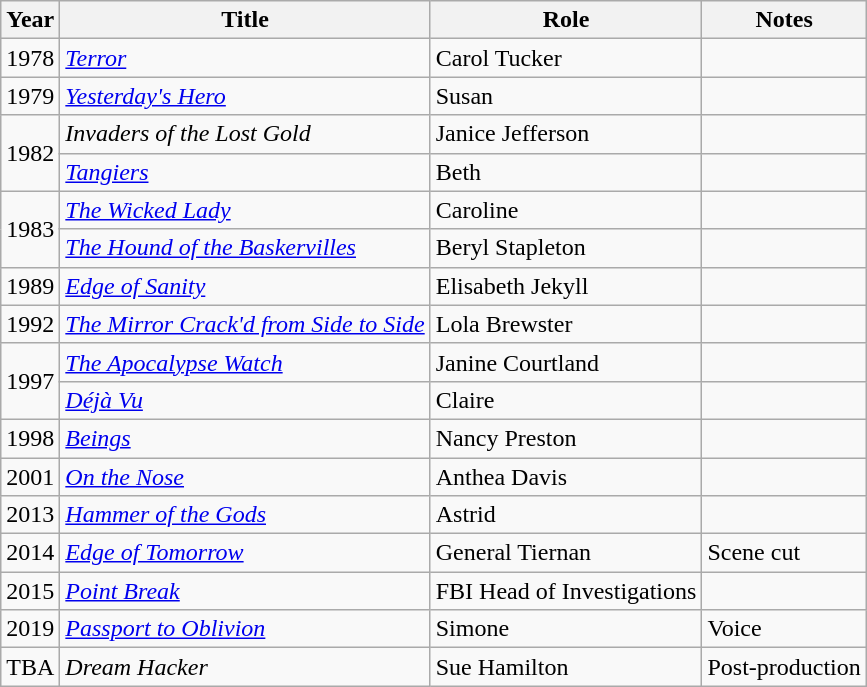<table class="wikitable">
<tr>
<th>Year</th>
<th>Title</th>
<th>Role</th>
<th>Notes</th>
</tr>
<tr>
<td>1978</td>
<td><em><a href='#'>Terror</a></em></td>
<td>Carol Tucker</td>
<td></td>
</tr>
<tr>
<td>1979</td>
<td><em><a href='#'>Yesterday's Hero</a></em></td>
<td>Susan</td>
<td></td>
</tr>
<tr>
<td rowspan="2">1982</td>
<td><em>Invaders of the Lost Gold</em></td>
<td>Janice Jefferson</td>
<td></td>
</tr>
<tr>
<td><em><a href='#'>Tangiers</a></em></td>
<td>Beth</td>
<td></td>
</tr>
<tr>
<td rowspan="2">1983</td>
<td><em><a href='#'>The Wicked Lady</a></em></td>
<td>Caroline</td>
<td></td>
</tr>
<tr>
<td><em><a href='#'>The Hound of the Baskervilles</a></em></td>
<td>Beryl Stapleton</td>
<td></td>
</tr>
<tr>
<td>1989</td>
<td><em><a href='#'>Edge of Sanity</a></em></td>
<td>Elisabeth Jekyll</td>
<td></td>
</tr>
<tr>
<td>1992</td>
<td><em><a href='#'>The Mirror Crack'd from Side to Side</a></em></td>
<td>Lola Brewster</td>
<td></td>
</tr>
<tr>
<td rowspan=2>1997</td>
<td><em><a href='#'>The Apocalypse Watch</a></em></td>
<td>Janine Courtland</td>
<td></td>
</tr>
<tr>
<td><em><a href='#'>Déjà Vu</a></em></td>
<td>Claire</td>
<td></td>
</tr>
<tr>
<td>1998</td>
<td><em><a href='#'>Beings</a></em></td>
<td>Nancy Preston</td>
<td></td>
</tr>
<tr>
<td>2001</td>
<td><em><a href='#'>On the Nose</a></em></td>
<td>Anthea Davis</td>
<td></td>
</tr>
<tr>
<td>2013</td>
<td><em><a href='#'>Hammer of the Gods</a></em></td>
<td>Astrid</td>
<td></td>
</tr>
<tr>
<td>2014</td>
<td><em><a href='#'>Edge of Tomorrow</a></em></td>
<td>General Tiernan</td>
<td>Scene cut</td>
</tr>
<tr>
<td>2015</td>
<td><em><a href='#'>Point Break</a></em></td>
<td>FBI Head of Investigations</td>
<td></td>
</tr>
<tr>
<td>2019</td>
<td><em><a href='#'>Passport to Oblivion</a></em></td>
<td>Simone</td>
<td>Voice</td>
</tr>
<tr>
<td>TBA</td>
<td><em>Dream Hacker</em></td>
<td>Sue Hamilton</td>
<td>Post-production</td>
</tr>
</table>
